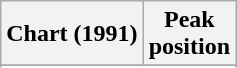<table class="wikitable sortable plainrowheaders">
<tr>
<th align="center">Chart (1991)</th>
<th align="center">Peak<br>position</th>
</tr>
<tr>
</tr>
<tr>
</tr>
<tr>
</tr>
</table>
